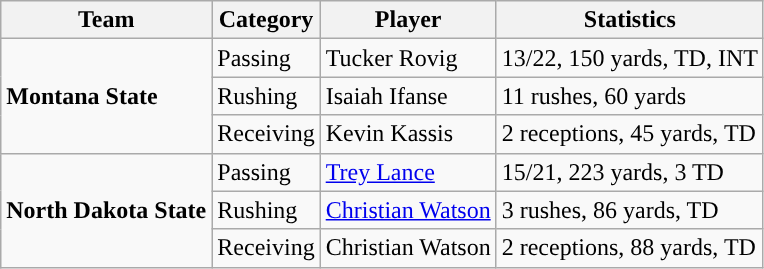<table class="wikitable" style="float: left;">
<tr>
<th>Team</th>
<th>Category</th>
<th>Player</th>
<th>Statistics</th>
</tr>
<tr>
<td rowspan=3><strong>Montana State</strong></td>
<td>Passing</td>
<td>Tucker Rovig</td>
<td>13/22, 150 yards, TD, INT</td>
</tr>
<tr>
<td>Rushing</td>
<td>Isaiah Ifanse</td>
<td>11 rushes, 60 yards</td>
</tr>
<tr>
<td>Receiving</td>
<td>Kevin Kassis</td>
<td>2 receptions, 45 yards, TD</td>
</tr>
<tr>
<td rowspan=3><strong>North Dakota State</strong></td>
<td>Passing</td>
<td><a href='#'>Trey Lance</a></td>
<td>15/21, 223 yards, 3 TD</td>
</tr>
<tr>
<td>Rushing</td>
<td><a href='#'>Christian Watson</a></td>
<td>3 rushes, 86 yards, TD</td>
</tr>
<tr>
<td>Receiving</td>
<td>Christian Watson</td>
<td>2 receptions, 88 yards, TD</td>
</tr>
</table>
